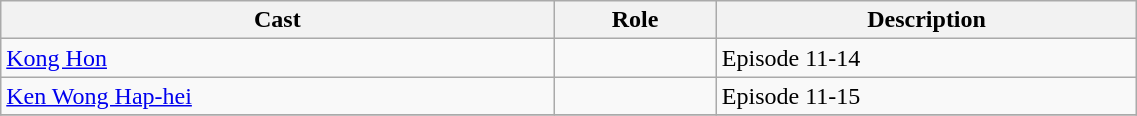<table class="wikitable" width="60%">
<tr>
<th>Cast</th>
<th>Role</th>
<th>Description</th>
</tr>
<tr>
<td><a href='#'>Kong Hon</a></td>
<td></td>
<td>Episode 11-14</td>
</tr>
<tr>
<td><a href='#'>Ken Wong Hap-hei</a></td>
<td></td>
<td>Episode 11-15</td>
</tr>
<tr>
</tr>
</table>
